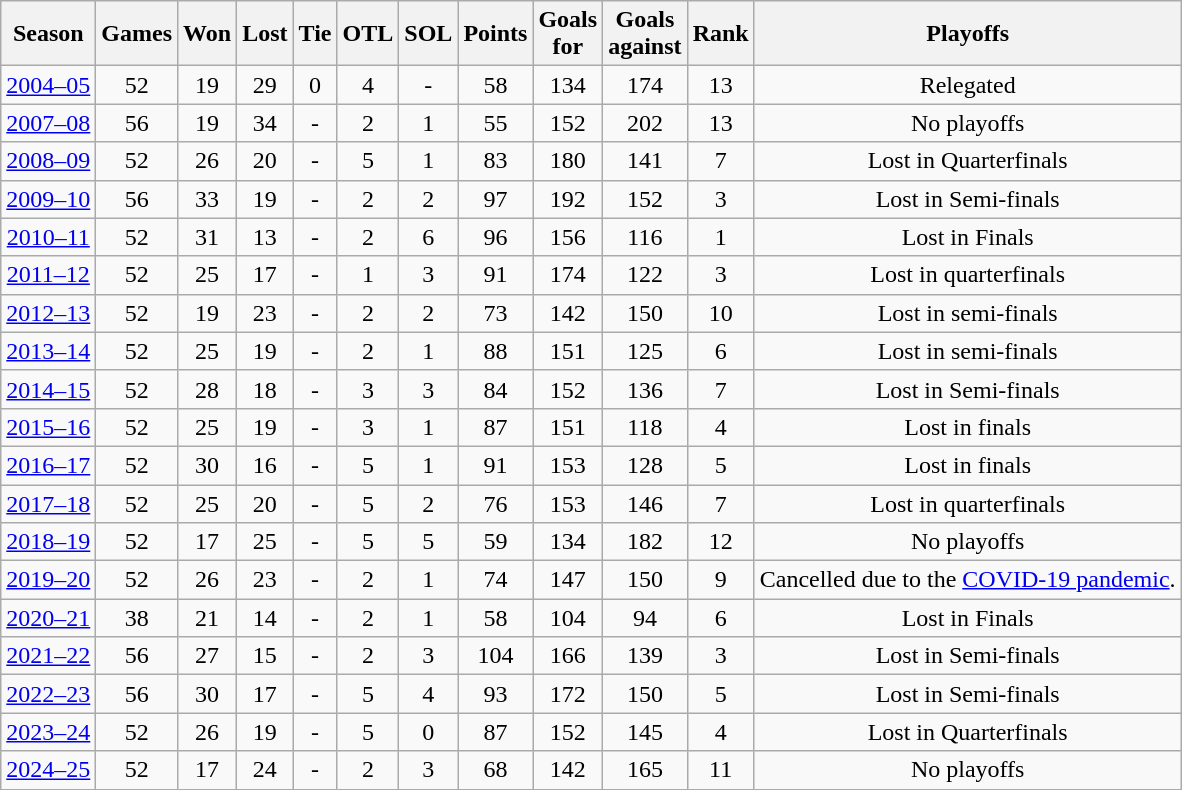<table class="wikitable" style="text-align:center">
<tr>
<th>Season</th>
<th>Games</th>
<th>Won</th>
<th>Lost</th>
<th>Tie</th>
<th>OTL</th>
<th>SOL</th>
<th>Points</th>
<th>Goals<br>for</th>
<th>Goals<br>against</th>
<th>Rank</th>
<th>Playoffs</th>
</tr>
<tr>
<td><a href='#'>2004–05</a></td>
<td>52</td>
<td>19</td>
<td>29</td>
<td>0</td>
<td>4</td>
<td>-</td>
<td>58</td>
<td>134</td>
<td>174</td>
<td>13</td>
<td>Relegated</td>
</tr>
<tr>
<td><a href='#'>2007–08</a></td>
<td>56</td>
<td>19</td>
<td>34</td>
<td>-</td>
<td>2</td>
<td>1</td>
<td>55</td>
<td>152</td>
<td>202</td>
<td>13</td>
<td>No playoffs</td>
</tr>
<tr>
<td><a href='#'>2008–09</a></td>
<td>52</td>
<td>26</td>
<td>20</td>
<td>-</td>
<td>5</td>
<td>1</td>
<td>83</td>
<td>180</td>
<td>141</td>
<td>7</td>
<td>Lost in Quarterfinals</td>
</tr>
<tr>
<td><a href='#'>2009–10</a></td>
<td>56</td>
<td>33</td>
<td>19</td>
<td>-</td>
<td>2</td>
<td>2</td>
<td>97</td>
<td>192</td>
<td>152</td>
<td>3</td>
<td>Lost in Semi-finals</td>
</tr>
<tr>
<td><a href='#'>2010–11</a></td>
<td>52</td>
<td>31</td>
<td>13</td>
<td>-</td>
<td>2</td>
<td>6</td>
<td>96</td>
<td>156</td>
<td>116</td>
<td>1</td>
<td>Lost in Finals</td>
</tr>
<tr>
<td><a href='#'>2011–12</a></td>
<td>52</td>
<td>25</td>
<td>17</td>
<td>-</td>
<td>1</td>
<td>3</td>
<td>91</td>
<td>174</td>
<td>122</td>
<td>3</td>
<td>Lost in quarterfinals</td>
</tr>
<tr>
<td><a href='#'>2012–13</a></td>
<td>52</td>
<td>19</td>
<td>23</td>
<td>-</td>
<td>2</td>
<td>2</td>
<td>73</td>
<td>142</td>
<td>150</td>
<td>10</td>
<td>Lost in semi-finals</td>
</tr>
<tr>
<td><a href='#'>2013–14</a></td>
<td>52</td>
<td>25</td>
<td>19</td>
<td>-</td>
<td>2</td>
<td>1</td>
<td>88</td>
<td>151</td>
<td>125</td>
<td>6</td>
<td>Lost in semi-finals</td>
</tr>
<tr>
<td><a href='#'>2014–15</a></td>
<td>52</td>
<td>28</td>
<td>18</td>
<td>-</td>
<td>3</td>
<td>3</td>
<td>84</td>
<td>152</td>
<td>136</td>
<td>7</td>
<td>Lost in Semi-finals</td>
</tr>
<tr>
<td><a href='#'>2015–16</a></td>
<td>52</td>
<td>25</td>
<td>19</td>
<td>-</td>
<td>3</td>
<td>1</td>
<td>87</td>
<td>151</td>
<td>118</td>
<td>4</td>
<td>Lost in finals</td>
</tr>
<tr>
<td><a href='#'>2016–17</a></td>
<td>52</td>
<td>30</td>
<td>16</td>
<td>-</td>
<td>5</td>
<td>1</td>
<td>91</td>
<td>153</td>
<td>128</td>
<td>5</td>
<td>Lost in finals</td>
</tr>
<tr>
<td><a href='#'>2017–18</a></td>
<td>52</td>
<td>25</td>
<td>20</td>
<td>-</td>
<td>5</td>
<td>2</td>
<td>76</td>
<td>153</td>
<td>146</td>
<td>7</td>
<td>Lost in quarterfinals</td>
</tr>
<tr>
<td><a href='#'>2018–19</a></td>
<td>52</td>
<td>17</td>
<td>25</td>
<td>-</td>
<td>5</td>
<td>5</td>
<td>59</td>
<td>134</td>
<td>182</td>
<td>12</td>
<td>No playoffs</td>
</tr>
<tr>
<td><a href='#'>2019–20</a></td>
<td>52</td>
<td>26</td>
<td>23</td>
<td>-</td>
<td>2</td>
<td>1</td>
<td>74</td>
<td>147</td>
<td>150</td>
<td>9</td>
<td>Cancelled due to the <a href='#'>COVID-19 pandemic</a>.</td>
</tr>
<tr>
<td><a href='#'>2020–21</a></td>
<td>38</td>
<td>21</td>
<td>14</td>
<td>-</td>
<td>2</td>
<td>1</td>
<td>58</td>
<td>104</td>
<td>94</td>
<td>6</td>
<td>Lost in Finals</td>
</tr>
<tr>
<td><a href='#'>2021–22</a></td>
<td>56</td>
<td>27</td>
<td>15</td>
<td>-</td>
<td>2</td>
<td>3</td>
<td>104</td>
<td>166</td>
<td>139</td>
<td>3</td>
<td>Lost in Semi-finals</td>
</tr>
<tr>
<td><a href='#'>2022–23</a></td>
<td>56</td>
<td>30</td>
<td>17</td>
<td>-</td>
<td>5</td>
<td>4</td>
<td>93</td>
<td>172</td>
<td>150</td>
<td>5</td>
<td>Lost in Semi-finals</td>
</tr>
<tr>
<td><a href='#'>2023–24</a></td>
<td>52</td>
<td>26</td>
<td>19</td>
<td>-</td>
<td>5</td>
<td>0</td>
<td>87</td>
<td>152</td>
<td>145</td>
<td>4</td>
<td>Lost in Quarterfinals</td>
</tr>
<tr>
<td><a href='#'>2024–25</a></td>
<td>52</td>
<td>17</td>
<td>24</td>
<td>-</td>
<td>2</td>
<td>3</td>
<td>68</td>
<td>142</td>
<td>165</td>
<td>11</td>
<td>No playoffs</td>
</tr>
</table>
